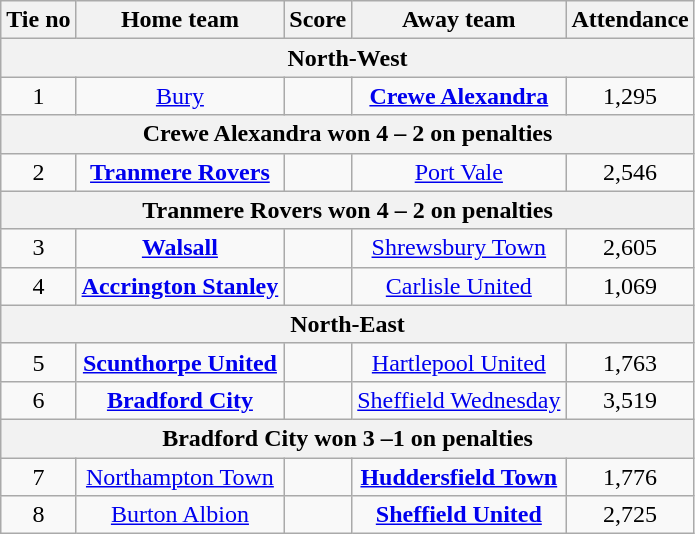<table class="wikitable" style="text-align: center">
<tr>
<th>Tie no</th>
<th>Home team</th>
<th>Score</th>
<th>Away team</th>
<th>Attendance</th>
</tr>
<tr>
<th colspan=5>North-West</th>
</tr>
<tr>
<td>1</td>
<td><a href='#'>Bury</a></td>
<td></td>
<td><strong><a href='#'>Crewe Alexandra</a></strong></td>
<td>1,295</td>
</tr>
<tr>
<th colspan="5">Crewe Alexandra won 4 – 2 on penalties</th>
</tr>
<tr>
<td>2</td>
<td><strong><a href='#'>Tranmere Rovers</a></strong></td>
<td></td>
<td><a href='#'>Port Vale</a></td>
<td>2,546</td>
</tr>
<tr>
<th colspan="5">Tranmere Rovers won 4 – 2 on penalties</th>
</tr>
<tr>
<td>3</td>
<td><strong><a href='#'>Walsall</a></strong></td>
<td></td>
<td><a href='#'>Shrewsbury Town</a></td>
<td>2,605</td>
</tr>
<tr>
<td>4</td>
<td><strong><a href='#'>Accrington Stanley</a></strong></td>
<td></td>
<td><a href='#'>Carlisle United</a></td>
<td>1,069</td>
</tr>
<tr>
<th colspan=5>North-East</th>
</tr>
<tr>
<td>5</td>
<td><strong><a href='#'>Scunthorpe United</a></strong></td>
<td></td>
<td><a href='#'>Hartlepool United</a></td>
<td>1,763</td>
</tr>
<tr>
<td>6</td>
<td><strong><a href='#'>Bradford City</a></strong></td>
<td></td>
<td><a href='#'>Sheffield Wednesday</a></td>
<td>3,519</td>
</tr>
<tr>
<th colspan="5">Bradford City won 3 –1 on penalties</th>
</tr>
<tr>
<td>7</td>
<td><a href='#'>Northampton Town</a></td>
<td></td>
<td><strong><a href='#'>Huddersfield Town</a></strong></td>
<td>1,776</td>
</tr>
<tr>
<td>8</td>
<td><a href='#'>Burton Albion</a></td>
<td></td>
<td><strong><a href='#'>Sheffield United</a></strong></td>
<td>2,725</td>
</tr>
</table>
